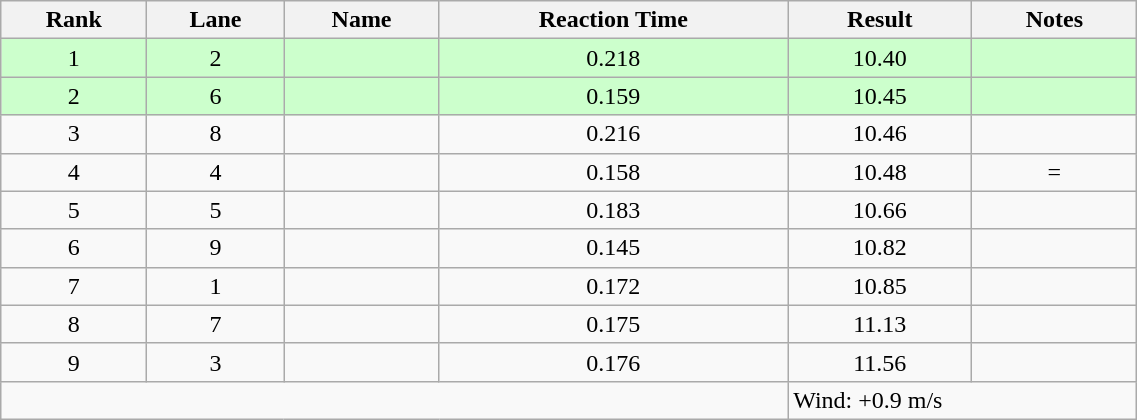<table class="wikitable" style="text-align:center;width: 60%">
<tr>
<th>Rank</th>
<th>Lane</th>
<th>Name</th>
<th>Reaction Time</th>
<th>Result</th>
<th>Notes</th>
</tr>
<tr bgcolor=ccffcc>
<td>1</td>
<td>2</td>
<td align="left"></td>
<td>0.218</td>
<td>10.40</td>
<td></td>
</tr>
<tr bgcolor=ccffcc>
<td>2</td>
<td>6</td>
<td align="left"></td>
<td>0.159</td>
<td>10.45</td>
<td></td>
</tr>
<tr>
<td>3</td>
<td>8</td>
<td align="left"></td>
<td>0.216</td>
<td>10.46</td>
<td></td>
</tr>
<tr>
<td>4</td>
<td>4</td>
<td align="left"></td>
<td>0.158</td>
<td>10.48</td>
<td>=</td>
</tr>
<tr>
<td>5</td>
<td>5</td>
<td align="left"></td>
<td>0.183</td>
<td>10.66</td>
<td></td>
</tr>
<tr>
<td>6</td>
<td>9</td>
<td align="left"></td>
<td>0.145</td>
<td>10.82</td>
<td></td>
</tr>
<tr>
<td>7</td>
<td>1</td>
<td align="left"></td>
<td>0.172</td>
<td>10.85</td>
<td></td>
</tr>
<tr>
<td>8</td>
<td>7</td>
<td align="left"></td>
<td>0.175</td>
<td>11.13</td>
<td></td>
</tr>
<tr>
<td>9</td>
<td>3</td>
<td align="left"></td>
<td>0.176</td>
<td>11.56</td>
<td></td>
</tr>
<tr class="sortbottom">
<td colspan=4></td>
<td colspan="2" style="text-align:left;">Wind: +0.9 m/s</td>
</tr>
</table>
